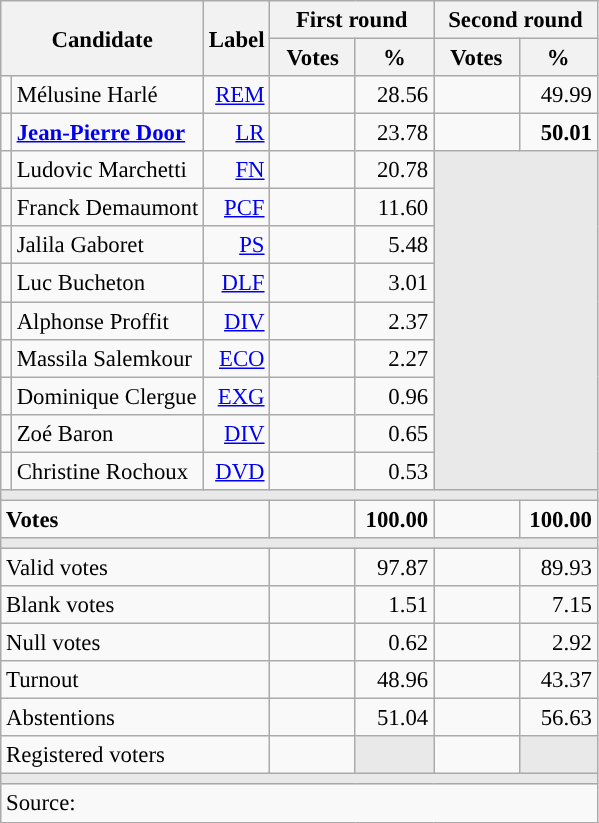<table class="wikitable" style="text-align:right;font-size:95%;">
<tr>
<th rowspan="2" colspan="2">Candidate</th>
<th rowspan="2">Label</th>
<th colspan="2">First round</th>
<th colspan="2">Second round</th>
</tr>
<tr>
<th style="width:50px;">Votes</th>
<th style="width:45px;">%</th>
<th style="width:50px;">Votes</th>
<th style="width:45px;">%</th>
</tr>
<tr>
<td style="color:inherit;background:"></td>
<td style="text-align:left;">Mélusine Harlé</td>
<td><a href='#'>REM</a></td>
<td></td>
<td>28.56</td>
<td></td>
<td>49.99</td>
</tr>
<tr>
<td style="color:inherit;background:"></td>
<td style="text-align:left;"><strong><a href='#'>Jean-Pierre Door</a></strong></td>
<td><a href='#'>LR</a></td>
<td></td>
<td>23.78</td>
<td><strong></strong></td>
<td><strong>50.01</strong></td>
</tr>
<tr>
<td style="color:inherit;background:"></td>
<td style="text-align:left;">Ludovic Marchetti</td>
<td><a href='#'>FN</a></td>
<td></td>
<td>20.78</td>
<td colspan="2" rowspan="9" style="background:#E9E9E9;"></td>
</tr>
<tr>
<td style="color:inherit;background:"></td>
<td style="text-align:left;">Franck Demaumont</td>
<td><a href='#'>PCF</a></td>
<td></td>
<td>11.60</td>
</tr>
<tr>
<td style="color:inherit;background:"></td>
<td style="text-align:left;">Jalila Gaboret</td>
<td><a href='#'>PS</a></td>
<td></td>
<td>5.48</td>
</tr>
<tr>
<td style="color:inherit;background:"></td>
<td style="text-align:left;">Luc Bucheton</td>
<td><a href='#'>DLF</a></td>
<td></td>
<td>3.01</td>
</tr>
<tr>
<td style="color:inherit;background:"></td>
<td style="text-align:left;">Alphonse Proffit</td>
<td><a href='#'>DIV</a></td>
<td></td>
<td>2.37</td>
</tr>
<tr>
<td style="color:inherit;background:"></td>
<td style="text-align:left;">Massila Salemkour</td>
<td><a href='#'>ECO</a></td>
<td></td>
<td>2.27</td>
</tr>
<tr>
<td style="color:inherit;background:"></td>
<td style="text-align:left;">Dominique Clergue</td>
<td><a href='#'>EXG</a></td>
<td></td>
<td>0.96</td>
</tr>
<tr>
<td style="color:inherit;background:"></td>
<td style="text-align:left;">Zoé Baron</td>
<td><a href='#'>DIV</a></td>
<td></td>
<td>0.65</td>
</tr>
<tr>
<td style="color:inherit;background:"></td>
<td style="text-align:left;">Christine Rochoux</td>
<td><a href='#'>DVD</a></td>
<td></td>
<td>0.53</td>
</tr>
<tr>
<td colspan="7" style="background:#E9E9E9;"></td>
</tr>
<tr style="font-weight:bold;">
<td colspan="3" style="text-align:left;">Votes</td>
<td></td>
<td>100.00</td>
<td></td>
<td>100.00</td>
</tr>
<tr>
<td colspan="7" style="background:#E9E9E9;"></td>
</tr>
<tr>
<td colspan="3" style="text-align:left;">Valid votes</td>
<td></td>
<td>97.87</td>
<td></td>
<td>89.93</td>
</tr>
<tr>
<td colspan="3" style="text-align:left;">Blank votes</td>
<td></td>
<td>1.51</td>
<td></td>
<td>7.15</td>
</tr>
<tr>
<td colspan="3" style="text-align:left;">Null votes</td>
<td></td>
<td>0.62</td>
<td></td>
<td>2.92</td>
</tr>
<tr>
<td colspan="3" style="text-align:left;">Turnout</td>
<td></td>
<td>48.96</td>
<td></td>
<td>43.37</td>
</tr>
<tr>
<td colspan="3" style="text-align:left;">Abstentions</td>
<td></td>
<td>51.04</td>
<td></td>
<td>56.63</td>
</tr>
<tr>
<td colspan="3" style="text-align:left;">Registered voters</td>
<td></td>
<td style="color:inherit;background:#E9E9E9;"></td>
<td></td>
<td style="color:inherit;background:#E9E9E9;"></td>
</tr>
<tr>
<td colspan="7" style="background:#E9E9E9;"></td>
</tr>
<tr>
<td colspan="7" style="text-align:left;">Source: </td>
</tr>
</table>
